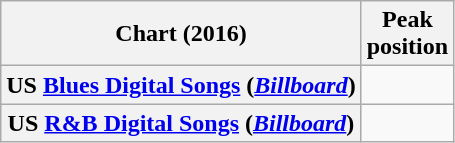<table class="wikitable plainrowheaders">
<tr>
<th scope="col">Chart (2016)</th>
<th scope="col">Peak<br>position</th>
</tr>
<tr>
<th scope="row">US <a href='#'>Blues Digital Songs</a> (<em><a href='#'>Billboard</a></em>)</th>
<td></td>
</tr>
<tr>
<th scope="row">US <a href='#'>R&B Digital Songs</a> (<em><a href='#'>Billboard</a></em>)</th>
<td></td>
</tr>
</table>
